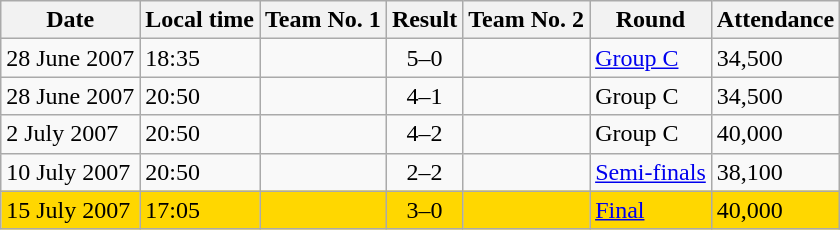<table class="wikitable">
<tr>
<th>Date</th>
<th>Local time</th>
<th>Team No. 1</th>
<th>Result</th>
<th>Team No. 2</th>
<th>Round</th>
<th>Attendance</th>
</tr>
<tr>
<td>28 June 2007</td>
<td>18:35</td>
<td></td>
<td align=center>5–0</td>
<td></td>
<td><a href='#'>Group C</a></td>
<td>34,500</td>
</tr>
<tr>
<td>28 June 2007</td>
<td>20:50</td>
<td></td>
<td align=center>4–1</td>
<td></td>
<td>Group C</td>
<td>34,500</td>
</tr>
<tr>
<td>2 July 2007</td>
<td>20:50</td>
<td></td>
<td align=center>4–2</td>
<td></td>
<td>Group C</td>
<td>40,000</td>
</tr>
<tr>
<td>10 July 2007</td>
<td>20:50</td>
<td></td>
<td align=center>2–2<br></td>
<td></td>
<td><a href='#'>Semi-finals</a></td>
<td>38,100</td>
</tr>
<tr bgcolor=gold>
<td>15 July 2007</td>
<td>17:05</td>
<td></td>
<td align=center>3–0</td>
<td></td>
<td><a href='#'>Final</a></td>
<td>40,000</td>
</tr>
</table>
